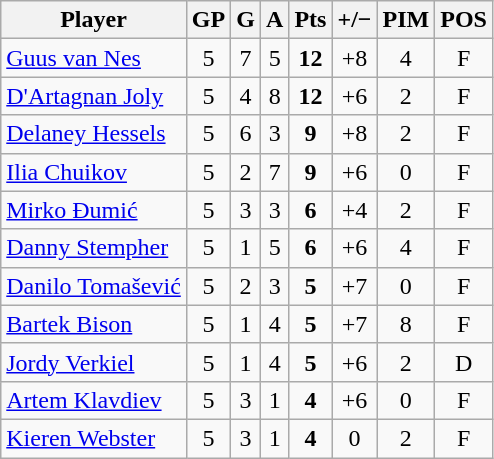<table class="wikitable sortable" style="text-align:center;">
<tr>
<th>Player</th>
<th>GP</th>
<th>G</th>
<th>A</th>
<th>Pts</th>
<th>+/−</th>
<th>PIM</th>
<th>POS</th>
</tr>
<tr>
<td style="text-align:left;"> <a href='#'>Guus van Nes</a></td>
<td>5</td>
<td>7</td>
<td>5</td>
<td><strong>12</strong></td>
<td>+8</td>
<td>4</td>
<td>F</td>
</tr>
<tr>
<td style="text-align:left;"> <a href='#'>D'Artagnan Joly</a></td>
<td>5</td>
<td>4</td>
<td>8</td>
<td><strong>12</strong></td>
<td>+6</td>
<td>2</td>
<td>F</td>
</tr>
<tr>
<td style="text-align:left;"> <a href='#'>Delaney Hessels</a></td>
<td>5</td>
<td>6</td>
<td>3</td>
<td><strong>9</strong></td>
<td>+8</td>
<td>2</td>
<td>F</td>
</tr>
<tr>
<td style="text-align:left;"> <a href='#'>Ilia Chuikov</a></td>
<td>5</td>
<td>2</td>
<td>7</td>
<td><strong>9</strong></td>
<td>+6</td>
<td>0</td>
<td>F</td>
</tr>
<tr>
<td style="text-align:left;"> <a href='#'>Mirko Đumić</a></td>
<td>5</td>
<td>3</td>
<td>3</td>
<td><strong>6</strong></td>
<td>+4</td>
<td>2</td>
<td>F</td>
</tr>
<tr>
<td style="text-align:left;"> <a href='#'>Danny Stempher</a></td>
<td>5</td>
<td>1</td>
<td>5</td>
<td><strong>6</strong></td>
<td>+6</td>
<td>4</td>
<td>F</td>
</tr>
<tr>
<td style="text-align:left;"> <a href='#'>Danilo Tomašević</a></td>
<td>5</td>
<td>2</td>
<td>3</td>
<td><strong>5</strong></td>
<td>+7</td>
<td>0</td>
<td>F</td>
</tr>
<tr>
<td style="text-align:left;"> <a href='#'>Bartek Bison</a></td>
<td>5</td>
<td>1</td>
<td>4</td>
<td><strong>5</strong></td>
<td>+7</td>
<td>8</td>
<td>F</td>
</tr>
<tr>
<td style="text-align:left;"> <a href='#'>Jordy Verkiel</a></td>
<td>5</td>
<td>1</td>
<td>4</td>
<td><strong>5</strong></td>
<td>+6</td>
<td>2</td>
<td>D</td>
</tr>
<tr>
<td style="text-align:left;"> <a href='#'>Artem Klavdiev</a></td>
<td>5</td>
<td>3</td>
<td>1</td>
<td><strong>4</strong></td>
<td>+6</td>
<td>0</td>
<td>F</td>
</tr>
<tr>
<td style="text-align:left;"> <a href='#'>Kieren Webster</a></td>
<td>5</td>
<td>3</td>
<td>1</td>
<td><strong>4</strong></td>
<td>0</td>
<td>2</td>
<td>F</td>
</tr>
</table>
